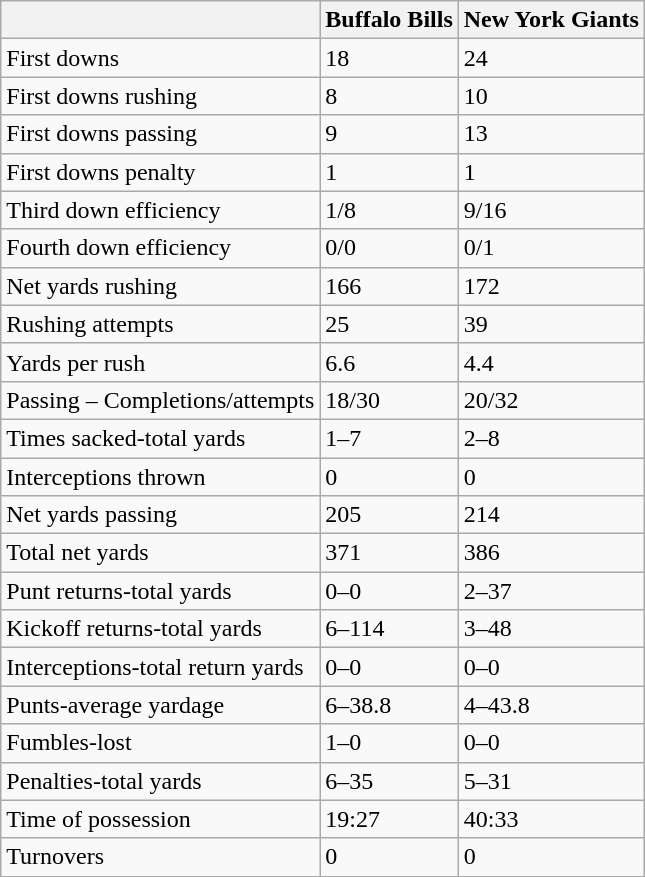<table class="wikitable">
<tr>
<th></th>
<th><strong>Buffalo Bills</strong></th>
<th><strong>New York Giants</strong></th>
</tr>
<tr>
<td>First downs</td>
<td>18</td>
<td>24</td>
</tr>
<tr>
<td>First downs rushing</td>
<td>8</td>
<td>10</td>
</tr>
<tr>
<td>First downs passing</td>
<td>9</td>
<td>13</td>
</tr>
<tr>
<td>First downs penalty</td>
<td>1</td>
<td>1</td>
</tr>
<tr>
<td>Third down efficiency</td>
<td>1/8</td>
<td>9/16</td>
</tr>
<tr>
<td>Fourth down efficiency</td>
<td>0/0</td>
<td>0/1</td>
</tr>
<tr>
<td>Net yards rushing</td>
<td>166</td>
<td>172</td>
</tr>
<tr>
<td>Rushing attempts</td>
<td>25</td>
<td>39</td>
</tr>
<tr>
<td>Yards per rush</td>
<td>6.6</td>
<td>4.4</td>
</tr>
<tr>
<td>Passing – Completions/attempts</td>
<td>18/30</td>
<td>20/32</td>
</tr>
<tr>
<td>Times sacked-total yards</td>
<td>1–7</td>
<td>2–8</td>
</tr>
<tr>
<td>Interceptions thrown</td>
<td>0</td>
<td>0</td>
</tr>
<tr>
<td>Net yards passing</td>
<td>205</td>
<td>214</td>
</tr>
<tr>
<td>Total net yards</td>
<td>371</td>
<td>386</td>
</tr>
<tr>
<td>Punt returns-total yards</td>
<td>0–0</td>
<td>2–37</td>
</tr>
<tr>
<td>Kickoff returns-total yards</td>
<td>6–114</td>
<td>3–48</td>
</tr>
<tr>
<td>Interceptions-total return yards</td>
<td>0–0</td>
<td>0–0</td>
</tr>
<tr>
<td>Punts-average yardage</td>
<td>6–38.8</td>
<td>4–43.8</td>
</tr>
<tr>
<td>Fumbles-lost</td>
<td>1–0</td>
<td>0–0</td>
</tr>
<tr>
<td>Penalties-total yards</td>
<td>6–35</td>
<td>5–31</td>
</tr>
<tr>
<td>Time of possession</td>
<td>19:27</td>
<td>40:33</td>
</tr>
<tr>
<td>Turnovers</td>
<td>0</td>
<td>0</td>
</tr>
<tr>
</tr>
</table>
